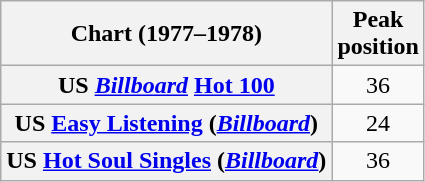<table class="wikitable sortable plainrowheaders" style="text-align:center">
<tr>
<th scope="col">Chart (1977–1978)</th>
<th scope="col">Peak<br>position</th>
</tr>
<tr>
<th scope="row">US <em><a href='#'>Billboard</a></em> <a href='#'>Hot 100</a></th>
<td>36</td>
</tr>
<tr>
<th scope="row">US <a href='#'>Easy Listening</a> (<em><a href='#'>Billboard</a></em>)</th>
<td>24</td>
</tr>
<tr>
<th scope="row">US <a href='#'>Hot Soul Singles</a> (<em><a href='#'>Billboard</a></em>)</th>
<td>36</td>
</tr>
</table>
